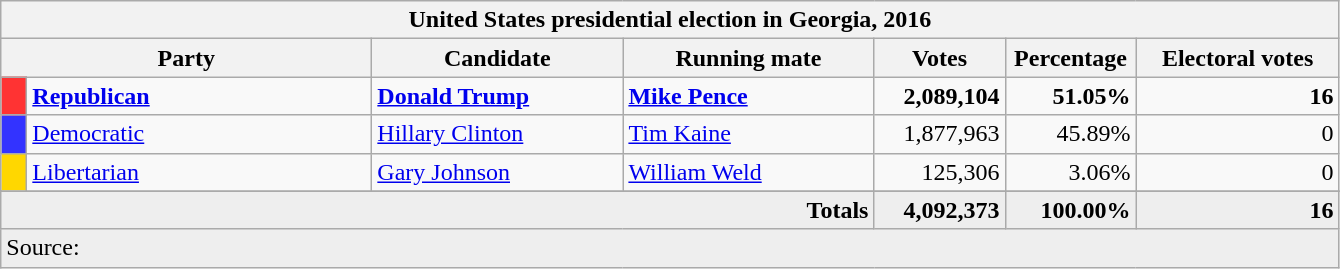<table class="wikitable" style="font-size: 100%;">
<tr>
<th colspan="7">United States presidential election in Georgia, 2016</th>
</tr>
<tr>
<th colspan="2" style="width: 15em">Party</th>
<th style="width: 10em">Candidate</th>
<th style="width: 10em">Running mate</th>
<th style="width: 5em">Votes</th>
<th style="width: 5em">Percentage</th>
<th style="width: 8em">Electoral votes</th>
</tr>
<tr>
<th style="background:#f33; width:3px;"></th>
<td style="width: 130px"><strong><a href='#'>Republican</a></strong></td>
<td><strong><a href='#'>Donald Trump</a></strong></td>
<td><strong><a href='#'>Mike Pence</a></strong></td>
<td style="text-align:right;"><strong>2,089,104</strong></td>
<td style="text-align:right;"><strong>51.05%</strong></td>
<td style="text-align:right;"><strong>16</strong></td>
</tr>
<tr>
<th style="background:#33f; width:3px;"></th>
<td style="width: 130px"><a href='#'>Democratic</a></td>
<td><a href='#'>Hillary Clinton</a></td>
<td><a href='#'>Tim Kaine</a></td>
<td style="text-align:right;">1,877,963</td>
<td style="text-align:right;">45.89%</td>
<td style="text-align:right;">0</td>
</tr>
<tr>
<th style="background:gold; width:3px;"></th>
<td style="width: 130px"><a href='#'>Libertarian</a></td>
<td><a href='#'>Gary Johnson</a></td>
<td><a href='#'>William Weld</a></td>
<td style="text-align:right;">125,306</td>
<td style="text-align:right;">3.06%</td>
<td style="text-align:right;">0</td>
</tr>
<tr>
</tr>
<tr style="background:#eee; text-align:right;">
<td colspan="4"><strong>Totals</strong></td>
<td><strong>4,092,373</strong></td>
<td><strong>100.00%</strong></td>
<td><strong>16</strong></td>
</tr>
<tr style="background:#eee; text-align:left;">
<td colspan="7">Source: <em></em></td>
</tr>
</table>
